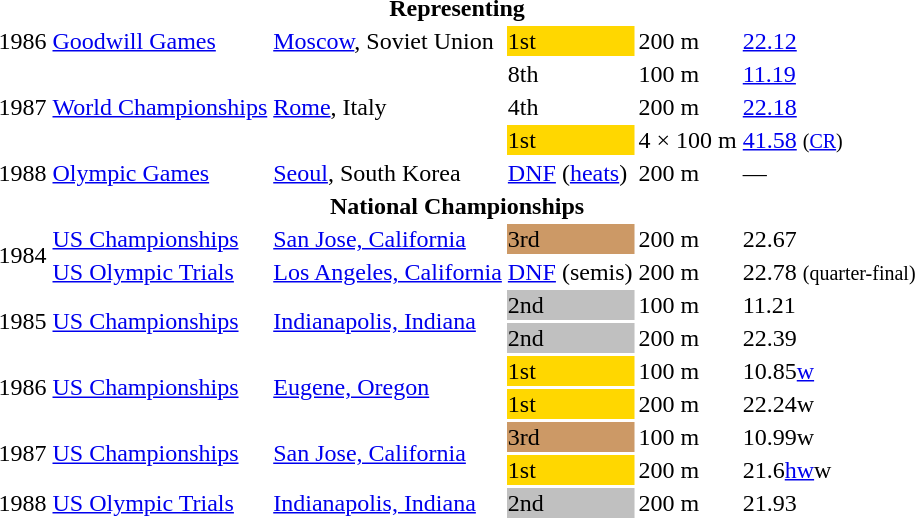<table>
<tr>
<th colspan=6>Representing </th>
</tr>
<tr>
<td>1986</td>
<td><a href='#'>Goodwill Games</a></td>
<td><a href='#'>Moscow</a>, Soviet Union</td>
<td bgcolor=gold>1st</td>
<td>200 m</td>
<td><a href='#'>22.12</a></td>
</tr>
<tr>
<td rowspan=3>1987</td>
<td rowspan=3><a href='#'>World Championships</a></td>
<td rowspan=3><a href='#'>Rome</a>, Italy</td>
<td>8th</td>
<td>100 m</td>
<td><a href='#'>11.19</a></td>
</tr>
<tr>
<td>4th</td>
<td>200 m</td>
<td><a href='#'>22.18</a></td>
</tr>
<tr>
<td bgcolor=gold>1st</td>
<td>4 × 100 m</td>
<td><a href='#'>41.58</a> <small>(<a href='#'>CR</a>)</small></td>
</tr>
<tr>
<td>1988</td>
<td><a href='#'>Olympic Games</a></td>
<td><a href='#'>Seoul</a>, South Korea</td>
<td><a href='#'>DNF</a> (<a href='#'>heats</a>)</td>
<td>200 m</td>
<td>—</td>
</tr>
<tr>
<th colspan=6>National Championships</th>
</tr>
<tr>
<td rowspan=2>1984</td>
<td><a href='#'>US Championships</a></td>
<td><a href='#'>San Jose, California</a></td>
<td bgcolor=cc9966>3rd</td>
<td>200 m</td>
<td>22.67</td>
</tr>
<tr>
<td><a href='#'>US Olympic Trials</a></td>
<td><a href='#'>Los Angeles, California</a></td>
<td><a href='#'>DNF</a> (semis)</td>
<td>200 m</td>
<td>22.78 <small>(quarter-final)</small></td>
</tr>
<tr>
<td rowspan=2>1985</td>
<td rowspan=2><a href='#'>US Championships</a></td>
<td rowspan=2><a href='#'>Indianapolis, Indiana</a></td>
<td bgcolor=silver>2nd</td>
<td>100 m</td>
<td>11.21</td>
</tr>
<tr>
<td bgcolor=silver>2nd</td>
<td>200 m</td>
<td>22.39</td>
</tr>
<tr>
<td rowspan=2>1986</td>
<td rowspan=2><a href='#'>US Championships</a></td>
<td rowspan=2><a href='#'>Eugene, Oregon</a></td>
<td bgcolor=gold>1st</td>
<td>100 m</td>
<td>10.85<a href='#'>w</a></td>
</tr>
<tr>
<td bgcolor=gold>1st</td>
<td>200 m</td>
<td>22.24w</td>
</tr>
<tr>
<td rowspan=2>1987</td>
<td rowspan=2><a href='#'>US Championships</a></td>
<td rowspan=2><a href='#'>San Jose, California</a></td>
<td bgcolor=cc9966>3rd</td>
<td>100 m</td>
<td>10.99w</td>
</tr>
<tr>
<td bgcolor=gold>1st</td>
<td>200 m</td>
<td>21.6<a href='#'>hw</a>w</td>
</tr>
<tr>
<td>1988</td>
<td><a href='#'>US Olympic Trials</a></td>
<td><a href='#'>Indianapolis, Indiana</a></td>
<td bgcolor=silver>2nd</td>
<td>200 m</td>
<td>21.93</td>
</tr>
</table>
